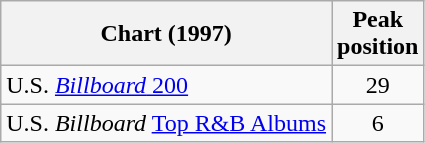<table class="wikitable">
<tr>
<th>Chart (1997)</th>
<th>Peak<br>position</th>
</tr>
<tr>
<td>U.S. <a href='#'><em>Billboard</em> 200</a></td>
<td align="center">29</td>
</tr>
<tr>
<td>U.S. <em>Billboard</em> <a href='#'>Top R&B Albums</a></td>
<td align="center">6</td>
</tr>
</table>
